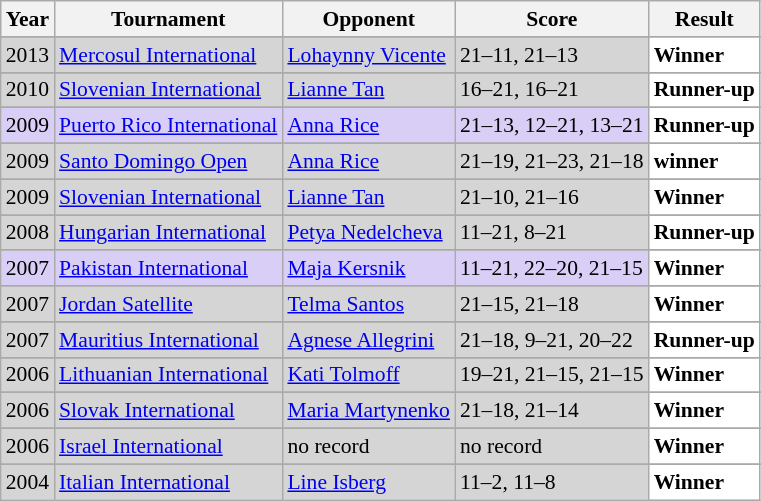<table class="sortable wikitable" style="font-size: 90%;">
<tr>
<th>Year</th>
<th>Tournament</th>
<th>Opponent</th>
<th>Score</th>
<th>Result</th>
</tr>
<tr>
</tr>
<tr style="background:#D5D5D5">
<td align="center">2013</td>
<td align="left"><a href='#'>Mercosul International</a></td>
<td align="left"> <a href='#'>Lohaynny Vicente</a></td>
<td align="left">21–11, 21–13</td>
<td style="text-align:left; background:white"> <strong>Winner</strong></td>
</tr>
<tr>
</tr>
<tr style="background:#D5D5D5">
<td align="center">2010</td>
<td align="left"><a href='#'>Slovenian International</a></td>
<td align="left"> <a href='#'>Lianne Tan</a></td>
<td align="left">16–21, 16–21</td>
<td style="text-align:left; background:white"> <strong>Runner-up</strong></td>
</tr>
<tr>
</tr>
<tr style="background:#D8CEF6">
<td align="center">2009</td>
<td align="left"><a href='#'>Puerto Rico International</a></td>
<td align="left"> <a href='#'>Anna Rice</a></td>
<td align="left">21–13, 12–21, 13–21</td>
<td style="text-align:left; background:white"> <strong>Runner-up</strong></td>
</tr>
<tr>
</tr>
<tr style="background:#D5D5D5">
<td align="center">2009</td>
<td align="left"><a href='#'>Santo Domingo Open</a></td>
<td align="left"> <a href='#'>Anna Rice</a></td>
<td align="left">21–19, 21–23, 21–18</td>
<td style="text-align:left; background:white"> <strong>winner</strong></td>
</tr>
<tr>
</tr>
<tr style="background:#D5D5D5">
<td align="center">2009</td>
<td align="left"><a href='#'>Slovenian International</a></td>
<td align="left"> <a href='#'>Lianne Tan</a></td>
<td align="left">21–10, 21–16</td>
<td style="text-align:left; background:white"> <strong>Winner</strong></td>
</tr>
<tr>
</tr>
<tr style="background:#D5D5D5">
<td align="center">2008</td>
<td align="left"><a href='#'>Hungarian International</a></td>
<td align="left"> <a href='#'>Petya Nedelcheva</a></td>
<td align="left">11–21, 8–21</td>
<td style="text-align:left; background:white"> <strong>Runner-up</strong></td>
</tr>
<tr>
</tr>
<tr style="background:#D8CEF6">
<td align="center">2007</td>
<td align="left"><a href='#'>Pakistan International</a></td>
<td align="left"> <a href='#'>Maja Kersnik</a></td>
<td align="left">11–21, 22–20, 21–15</td>
<td style="text-align:left; background:white"> <strong>Winner</strong></td>
</tr>
<tr>
</tr>
<tr style="background:#D5D5D5">
<td align="center">2007</td>
<td align="left"><a href='#'>Jordan Satellite</a></td>
<td align="left"> <a href='#'>Telma Santos</a></td>
<td align="left">21–15, 21–18</td>
<td style="text-align:left; background:white"> <strong>Winner</strong></td>
</tr>
<tr>
</tr>
<tr style="background:#D5D5D5">
<td align="center">2007</td>
<td align="left"><a href='#'>Mauritius International</a></td>
<td align="left"> <a href='#'>Agnese Allegrini</a></td>
<td align="left">21–18, 9–21, 20–22</td>
<td style="text-align:left; background:white"> <strong>Runner-up</strong></td>
</tr>
<tr>
</tr>
<tr style="background:#D5D5D5">
<td align="center">2006</td>
<td align="left"><a href='#'>Lithuanian International</a></td>
<td align="left"> <a href='#'>Kati Tolmoff</a></td>
<td align="left">19–21, 21–15, 21–15</td>
<td style="text-align:left; background:white"> <strong>Winner</strong></td>
</tr>
<tr>
</tr>
<tr style="background:#D5D5D5">
<td align="center">2006</td>
<td align="left"><a href='#'>Slovak International</a></td>
<td align="left"> <a href='#'>Maria Martynenko</a></td>
<td align="left">21–18, 21–14</td>
<td style="text-align:left; background:white"> <strong>Winner</strong></td>
</tr>
<tr>
</tr>
<tr style="background:#D5D5D5">
<td align="center">2006</td>
<td align="left"><a href='#'>Israel International</a></td>
<td align="left">no record</td>
<td align="left">no record</td>
<td style="text-align:left; background:white"> <strong>Winner</strong></td>
</tr>
<tr>
</tr>
<tr style="background:#D5D5D5">
<td align="center">2004</td>
<td align="left"><a href='#'>Italian International</a></td>
<td align="left"> <a href='#'>Line Isberg</a></td>
<td align="left">11–2, 11–8</td>
<td style="text-align:left; background:white"> <strong>Winner</strong></td>
</tr>
</table>
